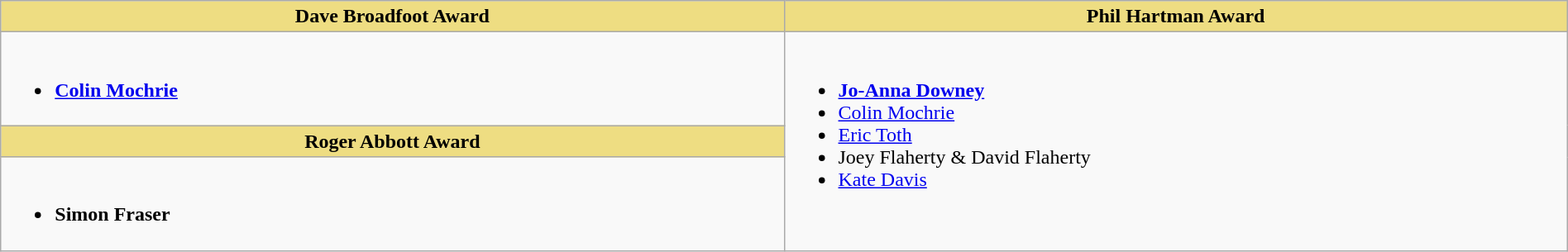<table class="wikitable" style="width:100%">
<tr>
<th style="background:#EEDD82; width:50%">Dave Broadfoot Award</th>
<th style="background:#EEDD82; width:50%">Phil Hartman Award</th>
</tr>
<tr>
<td valign="top"><br><ul><li> <strong><a href='#'>Colin Mochrie</a></strong></li></ul></td>
<td rowspan="3" valign="top"><br><ul><li> <strong><a href='#'>Jo-Anna Downey</a></strong></li><li><a href='#'>Colin Mochrie</a></li><li><a href='#'>Eric Toth</a></li><li>Joey Flaherty & David Flaherty</li><li><a href='#'>Kate Davis</a></li></ul></td>
</tr>
<tr>
<th style="background:#EEDD82">Roger Abbott Award</th>
</tr>
<tr>
<td valign="top"><br><ul><li> <strong>Simon Fraser</strong></li></ul></td>
</tr>
</table>
